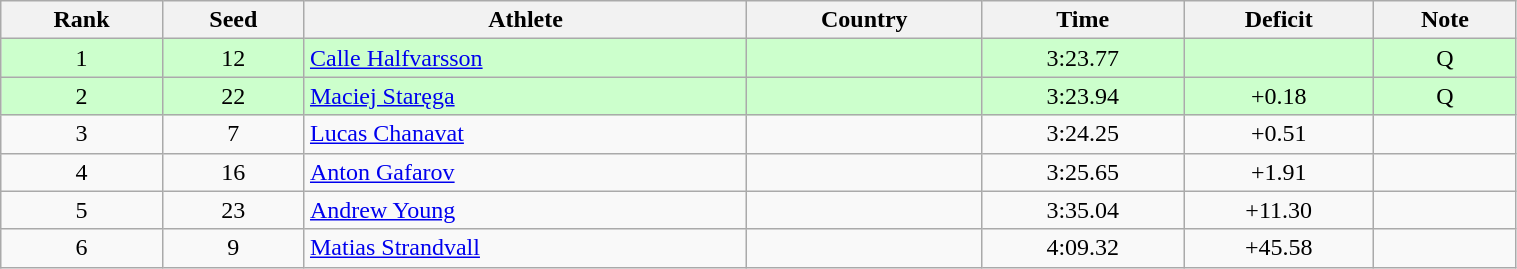<table class="wikitable sortable" style="text-align:center" width=80%>
<tr>
<th>Rank</th>
<th>Seed</th>
<th>Athlete</th>
<th>Country</th>
<th>Time</th>
<th>Deficit</th>
<th>Note</th>
</tr>
<tr bgcolor=ccffcc>
<td>1</td>
<td>12</td>
<td align=left><a href='#'>Calle Halfvarsson</a></td>
<td align=left></td>
<td>3:23.77</td>
<td></td>
<td>Q</td>
</tr>
<tr bgcolor=ccffcc>
<td>2</td>
<td>22</td>
<td align=left><a href='#'>Maciej Staręga</a></td>
<td align=left></td>
<td>3:23.94</td>
<td>+0.18</td>
<td>Q</td>
</tr>
<tr>
<td>3</td>
<td>7</td>
<td align=left><a href='#'>Lucas Chanavat</a></td>
<td align=left></td>
<td>3:24.25</td>
<td>+0.51</td>
<td></td>
</tr>
<tr>
<td>4</td>
<td>16</td>
<td align=left><a href='#'>Anton Gafarov</a></td>
<td align=left></td>
<td>3:25.65</td>
<td>+1.91</td>
<td></td>
</tr>
<tr>
<td>5</td>
<td>23</td>
<td align=left><a href='#'>Andrew Young</a></td>
<td align=left></td>
<td>3:35.04</td>
<td>+11.30</td>
<td></td>
</tr>
<tr>
<td>6</td>
<td>9</td>
<td align=left><a href='#'>Matias Strandvall</a></td>
<td align=left></td>
<td>4:09.32</td>
<td>+45.58</td>
<td></td>
</tr>
</table>
